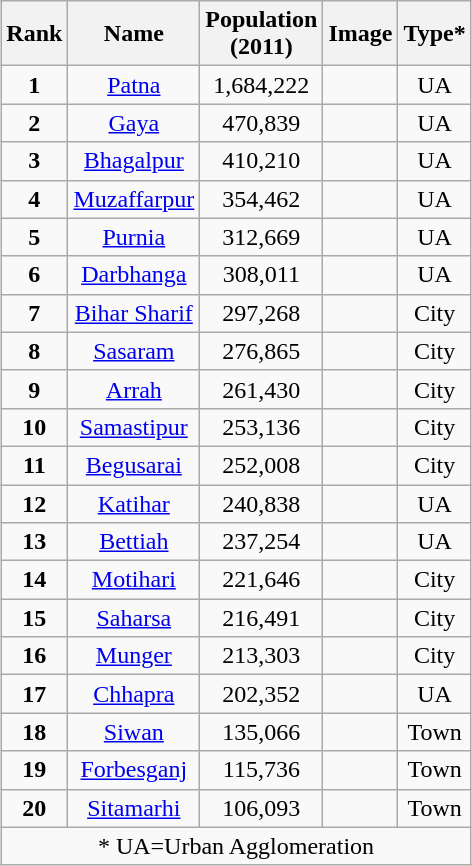<table class="sortable wikitable" style="margin-left: auto; margin-right: auto; border: none; text-align:center;">
<tr>
<th rowspan="1">Rank</th>
<th rowspan="1">Name</th>
<th rowspan="1">Population<br>(2011)</th>
<th rowspan="1">Image</th>
<th rowspan="1">Type*</th>
</tr>
<tr>
<td><strong>1</strong></td>
<td><a href='#'>Patna</a></td>
<td>1,684,222</td>
<td></td>
<td>UA</td>
</tr>
<tr>
<td><strong>2</strong></td>
<td><a href='#'>Gaya</a></td>
<td>470,839</td>
<td></td>
<td>UA</td>
</tr>
<tr>
<td><strong>3</strong></td>
<td><a href='#'>Bhagalpur</a></td>
<td>410,210</td>
<td></td>
<td>UA</td>
</tr>
<tr>
<td><strong>4</strong></td>
<td><a href='#'>Muzaffarpur</a></td>
<td>354,462</td>
<td></td>
<td>UA</td>
</tr>
<tr>
<td><strong>5</strong></td>
<td><a href='#'>Purnia</a></td>
<td>312,669</td>
<td></td>
<td>UA</td>
</tr>
<tr>
<td><strong>6</strong></td>
<td><a href='#'>Darbhanga</a></td>
<td>308,011</td>
<td></td>
<td>UA</td>
</tr>
<tr>
<td><strong>7</strong></td>
<td><a href='#'>Bihar Sharif</a></td>
<td>297,268</td>
<td></td>
<td>City</td>
</tr>
<tr>
<td><strong>8</strong></td>
<td><a href='#'>Sasaram</a></td>
<td>276,865</td>
<td></td>
<td>City</td>
</tr>
<tr>
<td><strong>9</strong></td>
<td><a href='#'>Arrah</a></td>
<td>261,430</td>
<td></td>
<td>City</td>
</tr>
<tr>
<td><strong>10</strong></td>
<td><a href='#'>Samastipur</a></td>
<td>253,136</td>
<td></td>
<td>City</td>
</tr>
<tr>
<td><strong>11</strong></td>
<td><a href='#'>Begusarai</a></td>
<td>252,008</td>
<td></td>
<td>City</td>
</tr>
<tr>
<td><strong>12</strong></td>
<td><a href='#'>Katihar</a></td>
<td>240,838</td>
<td></td>
<td>UA</td>
</tr>
<tr>
<td><strong>13</strong></td>
<td><a href='#'>Bettiah</a></td>
<td>237,254</td>
<td></td>
<td>UA</td>
</tr>
<tr>
<td><strong>14</strong></td>
<td><a href='#'>Motihari</a></td>
<td>221,646</td>
<td></td>
<td>City</td>
</tr>
<tr>
<td><strong>15</strong></td>
<td><a href='#'>Saharsa</a></td>
<td>216,491</td>
<td></td>
<td>City</td>
</tr>
<tr>
<td><strong>16</strong></td>
<td><a href='#'>Munger</a></td>
<td>213,303</td>
<td></td>
<td>City</td>
</tr>
<tr>
<td><strong>17</strong></td>
<td><a href='#'>Chhapra</a></td>
<td>202,352</td>
<td></td>
<td>UA</td>
</tr>
<tr>
<td><strong>18</strong></td>
<td><a href='#'>Siwan</a></td>
<td>135,066</td>
<td></td>
<td>Town</td>
</tr>
<tr>
<td><strong>19</strong></td>
<td><a href='#'>Forbesganj</a></td>
<td>115,736</td>
<td></td>
<td>Town</td>
</tr>
<tr>
<td><strong>20</strong></td>
<td><a href='#'>Sitamarhi</a></td>
<td>106,093</td>
<td></td>
<td>Town</td>
</tr>
<tr>
<td align="center" colspan="30" style=>* UA=Urban Agglomeration</td>
</tr>
</table>
